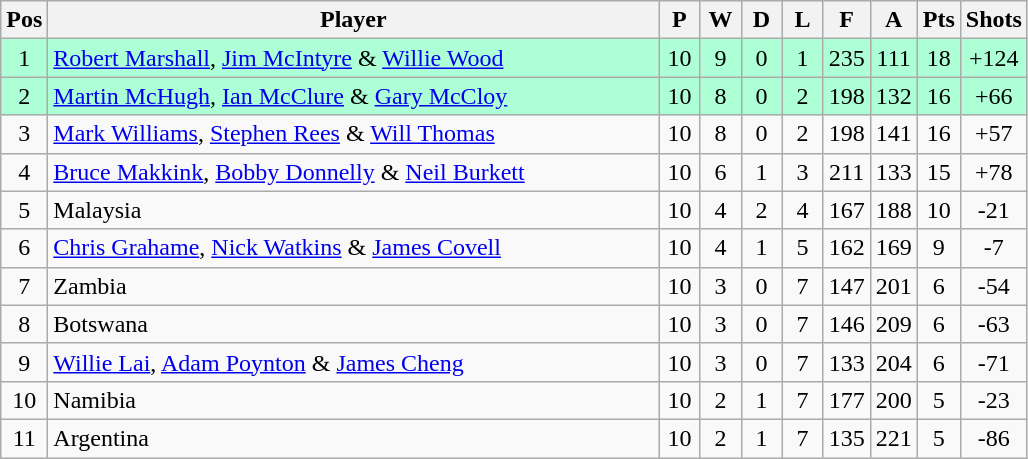<table class="wikitable" style="font-size: 100%">
<tr>
<th width=20>Pos</th>
<th width=400>Player</th>
<th width=20>P</th>
<th width=20>W</th>
<th width=20>D</th>
<th width=20>L</th>
<th width=20>F</th>
<th width=20>A</th>
<th width=20>Pts</th>
<th width=30>Shots</th>
</tr>
<tr align=center style="background: #ADFFD6;">
<td>1</td>
<td align="left"> <a href='#'>Robert Marshall</a>, <a href='#'>Jim McIntyre</a> & <a href='#'>Willie Wood</a></td>
<td>10</td>
<td>9</td>
<td>0</td>
<td>1</td>
<td>235</td>
<td>111</td>
<td>18</td>
<td>+124</td>
</tr>
<tr align=center style="background: #ADFFD6;">
<td>2</td>
<td align="left"> <a href='#'>Martin McHugh</a>, <a href='#'>Ian McClure</a> & <a href='#'>Gary McCloy</a></td>
<td>10</td>
<td>8</td>
<td>0</td>
<td>2</td>
<td>198</td>
<td>132</td>
<td>16</td>
<td>+66</td>
</tr>
<tr align=center>
<td>3</td>
<td align="left"> <a href='#'>Mark Williams</a>, <a href='#'>Stephen Rees</a> & <a href='#'>Will Thomas</a></td>
<td>10</td>
<td>8</td>
<td>0</td>
<td>2</td>
<td>198</td>
<td>141</td>
<td>16</td>
<td>+57</td>
</tr>
<tr align=center>
<td>4</td>
<td align="left"> <a href='#'>Bruce Makkink</a>, <a href='#'>Bobby Donnelly</a>   & <a href='#'>Neil Burkett</a></td>
<td>10</td>
<td>6</td>
<td>1</td>
<td>3</td>
<td>211</td>
<td>133</td>
<td>15</td>
<td>+78</td>
</tr>
<tr align=center>
<td>5</td>
<td align="left"> Malaysia</td>
<td>10</td>
<td>4</td>
<td>2</td>
<td>4</td>
<td>167</td>
<td>188</td>
<td>10</td>
<td>-21</td>
</tr>
<tr align=center>
<td>6</td>
<td align="left"> <a href='#'>Chris Grahame</a>, <a href='#'>Nick Watkins</a> & <a href='#'>James Covell</a></td>
<td>10</td>
<td>4</td>
<td>1</td>
<td>5</td>
<td>162</td>
<td>169</td>
<td>9</td>
<td>-7</td>
</tr>
<tr align=center>
<td>7</td>
<td align="left"> Zambia</td>
<td>10</td>
<td>3</td>
<td>0</td>
<td>7</td>
<td>147</td>
<td>201</td>
<td>6</td>
<td>-54</td>
</tr>
<tr align=center>
<td>8</td>
<td align="left"> Botswana</td>
<td>10</td>
<td>3</td>
<td>0</td>
<td>7</td>
<td>146</td>
<td>209</td>
<td>6</td>
<td>-63</td>
</tr>
<tr align=center>
<td>9</td>
<td align="left"> <a href='#'>Willie Lai</a>, <a href='#'>Adam Poynton</a> & <a href='#'>James Cheng</a></td>
<td>10</td>
<td>3</td>
<td>0</td>
<td>7</td>
<td>133</td>
<td>204</td>
<td>6</td>
<td>-71</td>
</tr>
<tr align=center>
<td>10</td>
<td align="left"> Namibia</td>
<td>10</td>
<td>2</td>
<td>1</td>
<td>7</td>
<td>177</td>
<td>200</td>
<td>5</td>
<td>-23</td>
</tr>
<tr align=center>
<td>11</td>
<td align="left"> Argentina</td>
<td>10</td>
<td>2</td>
<td>1</td>
<td>7</td>
<td>135</td>
<td>221</td>
<td>5</td>
<td>-86</td>
</tr>
</table>
